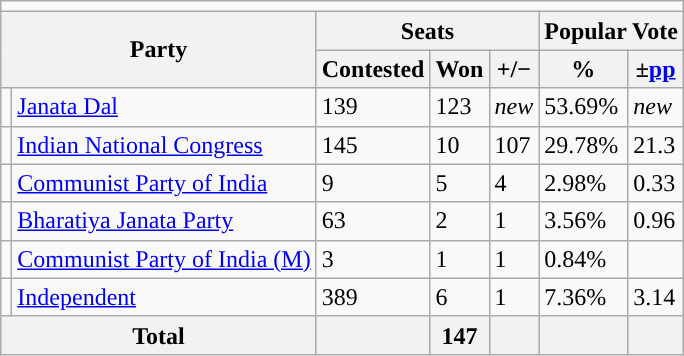<table class="wikitable">
<tr>
<td colspan="7"></td>
</tr>
<tr>
<th colspan="2" rowspan="2">Party</th>
<th colspan="3">Seats</th>
<th colspan="2">Popular Vote</th>
</tr>
<tr>
<th>Contested</th>
<th>Won</th>
<th><strong>+/−</strong></th>
<th>%</th>
<th>±<a href='#'>pp</a></th>
</tr>
<tr>
<td style="background-color: "></td>
<td><a href='#'>Janata Dal</a></td>
<td>139</td>
<td>123</td>
<td><em>new</em></td>
<td>53.69%</td>
<td><em>new</em></td>
</tr>
<tr>
<td style="background-color: "></td>
<td><a href='#'>Indian National Congress</a></td>
<td>145</td>
<td>10</td>
<td>107</td>
<td>29.78%</td>
<td>21.3</td>
</tr>
<tr>
<td style="background-color: "></td>
<td><a href='#'>Communist Party of India</a></td>
<td>9</td>
<td>5</td>
<td>4</td>
<td>2.98%</td>
<td>0.33</td>
</tr>
<tr>
<td style="background-color: "></td>
<td><a href='#'>Bharatiya Janata Party</a></td>
<td>63</td>
<td>2</td>
<td>1</td>
<td>3.56%</td>
<td>0.96</td>
</tr>
<tr>
<td style="background-color: "></td>
<td><a href='#'>Communist Party of India (M)</a></td>
<td>3</td>
<td>1</td>
<td>1</td>
<td>0.84%</td>
<td></td>
</tr>
<tr>
<td style="background-color: "></td>
<td><a href='#'>Independent</a></td>
<td>389</td>
<td>6</td>
<td>1</td>
<td>7.36%</td>
<td>3.14</td>
</tr>
<tr>
<th colspan="2">Total</th>
<th></th>
<th>147</th>
<th></th>
<th></th>
<th></th>
</tr>
</table>
